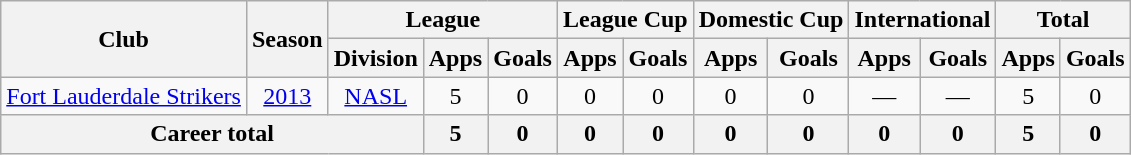<table class="wikitable" style="text-align: center;">
<tr>
<th rowspan="2">Club</th>
<th rowspan="2">Season</th>
<th colspan="3">League</th>
<th colspan="2">League Cup</th>
<th colspan="2">Domestic Cup</th>
<th colspan="2">International</th>
<th colspan="2">Total</th>
</tr>
<tr>
<th>Division</th>
<th>Apps</th>
<th>Goals</th>
<th>Apps</th>
<th>Goals</th>
<th>Apps</th>
<th>Goals</th>
<th>Apps</th>
<th>Goals</th>
<th>Apps</th>
<th>Goals</th>
</tr>
<tr>
<td rowspan="1"><a href='#'>Fort Lauderdale Strikers</a></td>
<td><a href='#'>2013</a></td>
<td><a href='#'>NASL</a></td>
<td>5</td>
<td>0</td>
<td>0</td>
<td>0</td>
<td>0</td>
<td>0</td>
<td>—</td>
<td>—</td>
<td>5</td>
<td>0</td>
</tr>
<tr>
<th colspan="3">Career total</th>
<th>5</th>
<th>0</th>
<th>0</th>
<th>0</th>
<th>0</th>
<th>0</th>
<th>0</th>
<th>0</th>
<th>5</th>
<th>0</th>
</tr>
</table>
